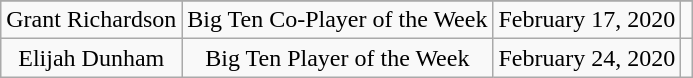<table class="wikitable sortable" style="text-align: center">
<tr align=center>
</tr>
<tr>
<td>Grant Richardson</td>
<td rowspan="1">Big Ten Co-Player of the Week</td>
<td rowspan="1">February 17, 2020</td>
<td rowspan="1"></td>
</tr>
<tr>
<td>Elijah Dunham</td>
<td rowspan="1">Big Ten Player of the Week</td>
<td rowspan="1">February 24, 2020</td>
<td rowspan="1"></td>
</tr>
</table>
